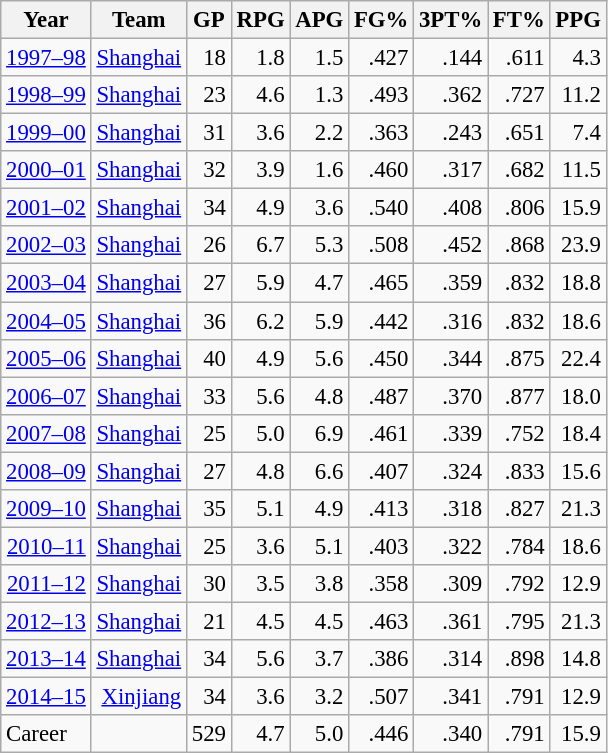<table class="wikitable sortable" style="font-size:95%; text-align:right">
<tr>
<th>Year</th>
<th>Team</th>
<th>GP</th>
<th>RPG</th>
<th>APG</th>
<th>FG%</th>
<th>3PT%</th>
<th>FT%</th>
<th>PPG</th>
</tr>
<tr>
<td><a href='#'>1997–98</a></td>
<td><a href='#'>Shanghai</a></td>
<td>18</td>
<td>1.8</td>
<td>1.5</td>
<td>.427</td>
<td>.144</td>
<td>.611</td>
<td>4.3</td>
</tr>
<tr>
<td><a href='#'>1998–99</a></td>
<td><a href='#'>Shanghai</a></td>
<td>23</td>
<td>4.6</td>
<td>1.3</td>
<td>.493</td>
<td>.362</td>
<td>.727</td>
<td>11.2</td>
</tr>
<tr>
<td><a href='#'>1999–00</a></td>
<td><a href='#'>Shanghai</a></td>
<td>31</td>
<td>3.6</td>
<td>2.2</td>
<td>.363</td>
<td>.243</td>
<td>.651</td>
<td>7.4</td>
</tr>
<tr>
<td><a href='#'>2000–01</a></td>
<td><a href='#'>Shanghai</a></td>
<td>32</td>
<td>3.9</td>
<td>1.6</td>
<td>.460</td>
<td>.317</td>
<td>.682</td>
<td>11.5</td>
</tr>
<tr>
<td><a href='#'>2001–02</a></td>
<td><a href='#'>Shanghai</a></td>
<td>34</td>
<td>4.9</td>
<td>3.6</td>
<td>.540</td>
<td>.408</td>
<td>.806</td>
<td>15.9</td>
</tr>
<tr>
<td><a href='#'>2002–03</a></td>
<td><a href='#'>Shanghai</a></td>
<td>26</td>
<td>6.7</td>
<td>5.3</td>
<td>.508</td>
<td>.452</td>
<td>.868</td>
<td>23.9</td>
</tr>
<tr>
<td><a href='#'>2003–04</a></td>
<td><a href='#'>Shanghai</a></td>
<td>27</td>
<td>5.9</td>
<td>4.7</td>
<td>.465</td>
<td>.359</td>
<td>.832</td>
<td>18.8</td>
</tr>
<tr>
<td><a href='#'>2004–05</a></td>
<td><a href='#'>Shanghai</a></td>
<td>36</td>
<td>6.2</td>
<td>5.9</td>
<td>.442</td>
<td>.316</td>
<td>.832</td>
<td>18.6</td>
</tr>
<tr>
<td><a href='#'>2005–06</a></td>
<td><a href='#'>Shanghai</a></td>
<td>40</td>
<td>4.9</td>
<td>5.6</td>
<td>.450</td>
<td>.344</td>
<td>.875</td>
<td>22.4</td>
</tr>
<tr>
<td><a href='#'>2006–07</a></td>
<td><a href='#'>Shanghai</a></td>
<td>33</td>
<td>5.6</td>
<td>4.8</td>
<td>.487</td>
<td>.370</td>
<td>.877</td>
<td>18.0</td>
</tr>
<tr>
<td><a href='#'>2007–08</a></td>
<td><a href='#'>Shanghai</a></td>
<td>25</td>
<td>5.0</td>
<td>6.9</td>
<td>.461</td>
<td>.339</td>
<td>.752</td>
<td>18.4</td>
</tr>
<tr>
<td><a href='#'>2008–09</a></td>
<td><a href='#'>Shanghai</a></td>
<td>27</td>
<td>4.8</td>
<td>6.6</td>
<td>.407</td>
<td>.324</td>
<td>.833</td>
<td>15.6</td>
</tr>
<tr>
<td><a href='#'>2009–10</a></td>
<td><a href='#'>Shanghai</a></td>
<td>35</td>
<td>5.1</td>
<td>4.9</td>
<td>.413</td>
<td>.318</td>
<td>.827</td>
<td>21.3</td>
</tr>
<tr>
<td><a href='#'>2010–11</a></td>
<td><a href='#'>Shanghai</a></td>
<td>25</td>
<td>3.6</td>
<td>5.1</td>
<td>.403</td>
<td>.322</td>
<td>.784</td>
<td>18.6</td>
</tr>
<tr>
<td><a href='#'>2011–12</a></td>
<td><a href='#'>Shanghai</a></td>
<td>30</td>
<td>3.5</td>
<td>3.8</td>
<td>.358</td>
<td>.309</td>
<td>.792</td>
<td>12.9</td>
</tr>
<tr>
<td><a href='#'>2012–13</a></td>
<td><a href='#'>Shanghai</a></td>
<td>21</td>
<td>4.5</td>
<td>4.5</td>
<td>.463</td>
<td>.361</td>
<td>.795</td>
<td>21.3</td>
</tr>
<tr>
<td><a href='#'>2013–14</a></td>
<td><a href='#'>Shanghai</a></td>
<td>34</td>
<td>5.6</td>
<td>3.7</td>
<td>.386</td>
<td>.314</td>
<td>.898</td>
<td>14.8</td>
</tr>
<tr>
<td><a href='#'>2014–15</a></td>
<td><a href='#'>Xinjiang</a></td>
<td>34</td>
<td>3.6</td>
<td>3.2</td>
<td>.507</td>
<td>.341</td>
<td>.791</td>
<td>12.9</td>
</tr>
<tr>
<td align=left>Career</td>
<td></td>
<td>529</td>
<td>4.7</td>
<td>5.0</td>
<td>.446</td>
<td>.340</td>
<td>.791</td>
<td>15.9</td>
</tr>
</table>
